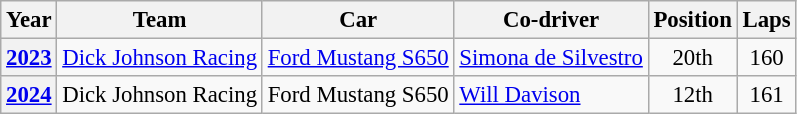<table class="wikitable" style="font-size: 95%;">
<tr>
<th>Year</th>
<th>Team</th>
<th>Car</th>
<th>Co-driver</th>
<th>Position</th>
<th>Laps</th>
</tr>
<tr>
<th><a href='#'>2023</a></th>
<td><a href='#'>Dick Johnson Racing</a></td>
<td><a href='#'>Ford Mustang S650</a></td>
<td> <a href='#'>Simona de Silvestro</a></td>
<td align="center">20th</td>
<td align="center">160</td>
</tr>
<tr>
<th><a href='#'>2024</a></th>
<td>Dick Johnson Racing</td>
<td Ford Mustang (seventh generation)>Ford Mustang S650</td>
<td> <a href='#'>Will Davison</a></td>
<td align="center">12th</td>
<td align="center">161</td>
</tr>
</table>
